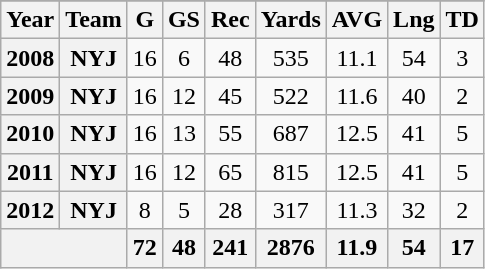<table class="wikitable">
<tr>
</tr>
<tr align=center>
<th>Year</th>
<th>Team</th>
<th>G</th>
<th>GS</th>
<th>Rec</th>
<th>Yards</th>
<th>AVG</th>
<th>Lng</th>
<th>TD</th>
</tr>
<tr align=center>
<th>2008</th>
<th>NYJ</th>
<td>16</td>
<td>6</td>
<td>48</td>
<td>535</td>
<td>11.1</td>
<td>54</td>
<td>3</td>
</tr>
<tr align=center>
<th>2009</th>
<th>NYJ</th>
<td>16</td>
<td>12</td>
<td>45</td>
<td>522</td>
<td>11.6</td>
<td>40</td>
<td>2</td>
</tr>
<tr align=center>
<th>2010</th>
<th>NYJ</th>
<td>16</td>
<td>13</td>
<td>55</td>
<td>687</td>
<td>12.5</td>
<td>41</td>
<td>5</td>
</tr>
<tr align=center>
<th>2011</th>
<th>NYJ</th>
<td>16</td>
<td>12</td>
<td>65</td>
<td>815</td>
<td>12.5</td>
<td>41</td>
<td>5</td>
</tr>
<tr align=center>
<th>2012</th>
<th>NYJ</th>
<td>8</td>
<td>5</td>
<td>28</td>
<td>317</td>
<td>11.3</td>
<td>32</td>
<td>2</td>
</tr>
<tr align=center>
<th colspan="2"></th>
<th>72</th>
<th>48</th>
<th>241</th>
<th>2876</th>
<th>11.9</th>
<th>54</th>
<th>17</th>
</tr>
</table>
